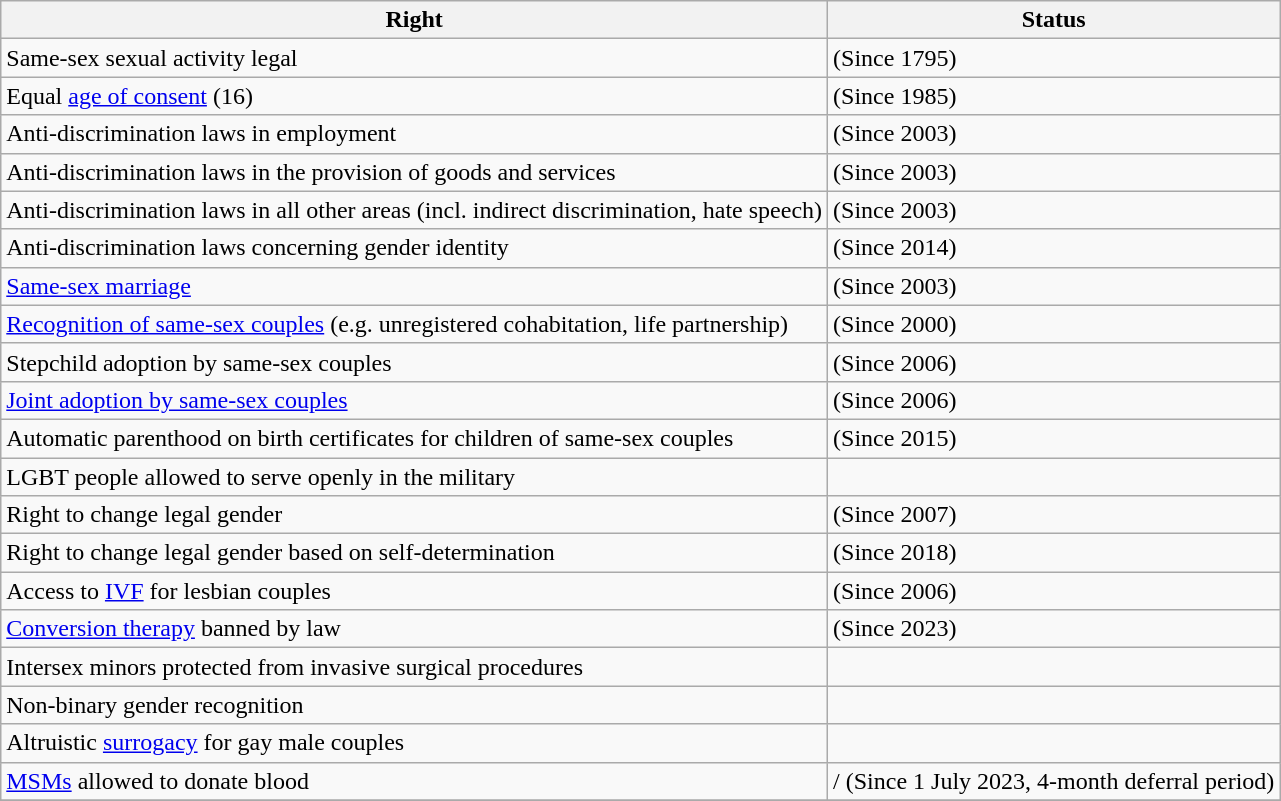<table class="wikitable">
<tr>
<th>Right</th>
<th>Status</th>
</tr>
<tr>
<td>Same-sex sexual activity legal</td>
<td> (Since 1795)</td>
</tr>
<tr>
<td>Equal <a href='#'>age of consent</a> (16)</td>
<td> (Since 1985)</td>
</tr>
<tr>
<td>Anti-discrimination laws in employment</td>
<td> (Since 2003)</td>
</tr>
<tr>
<td>Anti-discrimination laws in the provision of goods and services</td>
<td> (Since 2003)</td>
</tr>
<tr>
<td>Anti-discrimination laws in all other areas (incl. indirect discrimination, hate speech)</td>
<td> (Since 2003)</td>
</tr>
<tr>
<td>Anti-discrimination laws concerning gender identity</td>
<td> (Since 2014)</td>
</tr>
<tr>
<td><a href='#'>Same-sex marriage</a></td>
<td> (Since 2003)</td>
</tr>
<tr>
<td><a href='#'>Recognition of same-sex couples</a> (e.g. unregistered cohabitation, life partnership)</td>
<td> (Since 2000)</td>
</tr>
<tr>
<td>Stepchild adoption by same-sex couples</td>
<td> (Since 2006)</td>
</tr>
<tr>
<td><a href='#'>Joint adoption by same-sex couples</a></td>
<td> (Since 2006)</td>
</tr>
<tr>
<td>Automatic parenthood on birth certificates for children of same-sex couples</td>
<td> (Since 2015)</td>
</tr>
<tr>
<td>LGBT people allowed to serve openly in the military</td>
<td></td>
</tr>
<tr>
<td>Right to change legal gender</td>
<td> (Since 2007)</td>
</tr>
<tr>
<td>Right to change legal gender based on self-determination</td>
<td> (Since 2018)</td>
</tr>
<tr>
<td>Access to <a href='#'>IVF</a> for lesbian couples</td>
<td> (Since 2006)</td>
</tr>
<tr>
<td><a href='#'>Conversion therapy</a> banned by law</td>
<td> (Since 2023)</td>
</tr>
<tr>
<td>Intersex minors protected from invasive surgical procedures</td>
<td></td>
</tr>
<tr>
<td>Non-binary gender recognition</td>
<td></td>
</tr>
<tr>
<td>Altruistic <a href='#'>surrogacy</a> for gay male couples</td>
<td></td>
</tr>
<tr>
<td><a href='#'>MSMs</a> allowed to donate blood</td>
<td>/ (Since 1 July 2023, 4-month deferral period)</td>
</tr>
<tr>
</tr>
</table>
